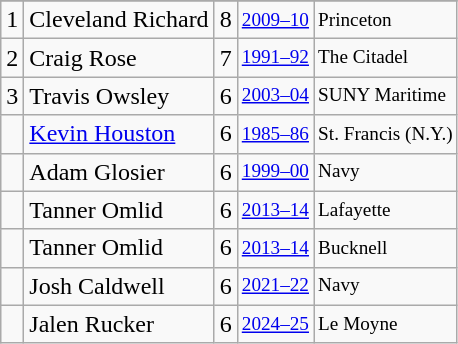<table class="wikitable">
<tr>
</tr>
<tr>
<td>1</td>
<td>Cleveland Richard</td>
<td>8</td>
<td style="font-size:80%;"><a href='#'>2009–10</a></td>
<td style="font-size:80%;">Princeton</td>
</tr>
<tr>
<td>2</td>
<td>Craig Rose</td>
<td>7</td>
<td style="font-size:80%;"><a href='#'>1991–92</a></td>
<td style="font-size:80%;">The Citadel</td>
</tr>
<tr>
<td>3</td>
<td>Travis Owsley</td>
<td>6</td>
<td style="font-size:80%;"><a href='#'>2003–04</a></td>
<td style="font-size:80%;">SUNY Maritime</td>
</tr>
<tr>
<td></td>
<td><a href='#'>Kevin Houston</a></td>
<td>6</td>
<td style="font-size:80%;"><a href='#'>1985–86</a></td>
<td style="font-size:80%;">St. Francis (N.Y.)</td>
</tr>
<tr>
<td></td>
<td>Adam Glosier</td>
<td>6</td>
<td style="font-size:80%;"><a href='#'>1999–00</a></td>
<td style="font-size:80%;">Navy</td>
</tr>
<tr>
<td></td>
<td>Tanner Omlid</td>
<td>6</td>
<td style="font-size:80%;"><a href='#'>2013–14</a></td>
<td style="font-size:80%;">Lafayette</td>
</tr>
<tr>
<td></td>
<td>Tanner Omlid</td>
<td>6</td>
<td style="font-size:80%;"><a href='#'>2013–14</a></td>
<td style="font-size:80%;">Bucknell</td>
</tr>
<tr>
<td></td>
<td>Josh Caldwell</td>
<td>6</td>
<td style="font-size:80%;"><a href='#'>2021–22</a></td>
<td style="font-size:80%;">Navy</td>
</tr>
<tr>
<td></td>
<td>Jalen Rucker</td>
<td>6</td>
<td style="font-size:80%;"><a href='#'>2024–25</a></td>
<td style="font-size:80%;">Le Moyne</td>
</tr>
</table>
